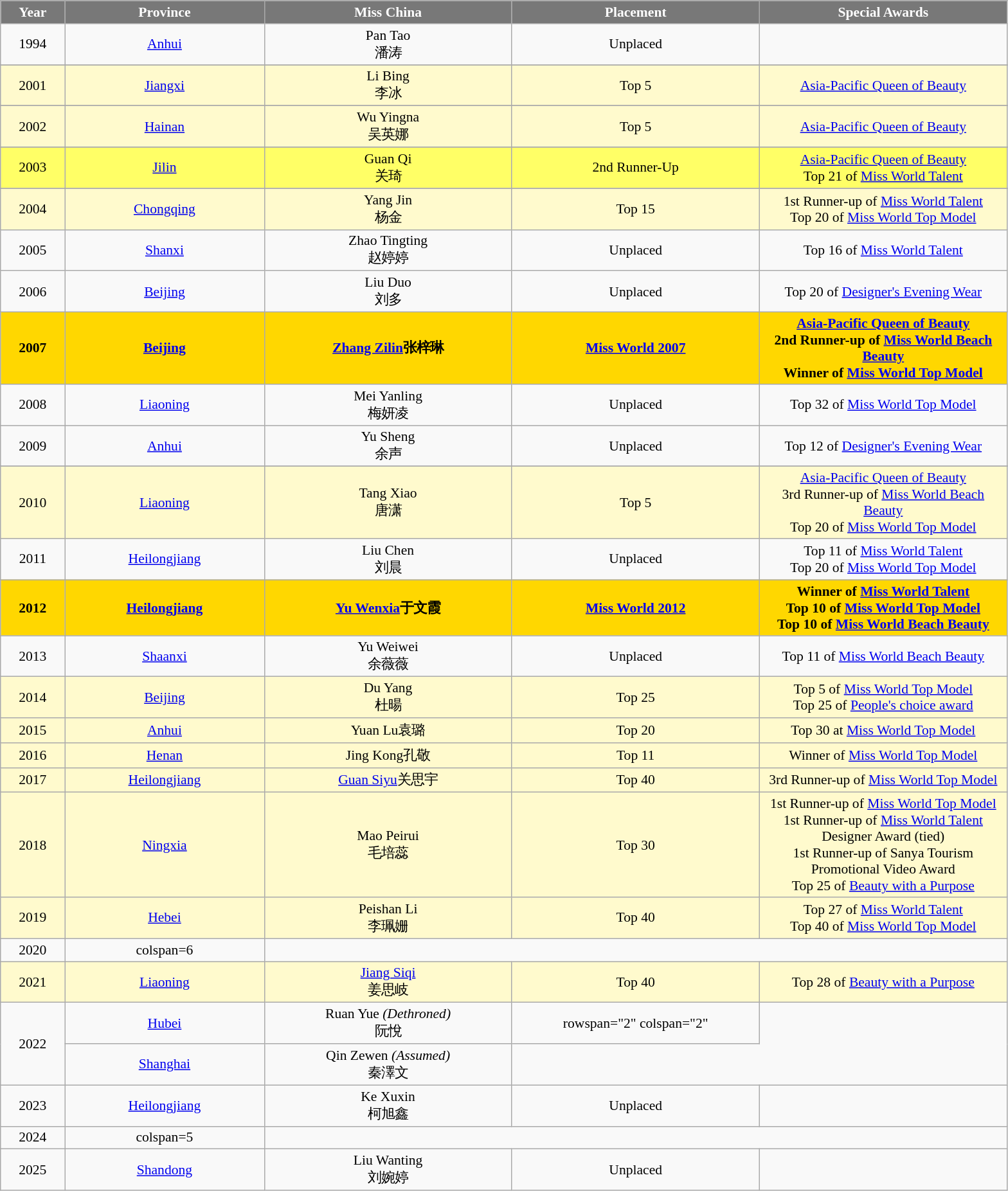<table class="wikitable sortable" style="font-size: 90%; text-align:center">
<tr>
<th width="60" style="background-color:#787878;color:#FFFFFF;">Year</th>
<th width="200" style="background-color:#787878;color:#FFFFFF;">Province</th>
<th width="250" style="background-color:#787878;color:#FFFFFF;">Miss China</th>
<th width="250" style="background-color:#787878;color:#FFFFFF;">Placement</th>
<th width="250" style="background-color:#787878;color:#FFFFFF;">Special Awards</th>
</tr>
<tr>
<td>1994</td>
<td><a href='#'>Anhui</a></td>
<td>Pan Tao<br>潘涛</td>
<td>Unplaced</td>
<td></td>
</tr>
<tr>
</tr>
<tr style="background-color:#FFFACD;">
<td>2001</td>
<td><a href='#'>Jiangxi</a></td>
<td>Li Bing<br>李冰</td>
<td>Top 5</td>
<td><a href='#'>Asia-Pacific Queen of Beauty</a></td>
</tr>
<tr>
</tr>
<tr style="background-color:#FFFACD;">
<td>2002</td>
<td><a href='#'>Hainan</a></td>
<td>Wu Yingna<br>吴英娜</td>
<td>Top 5</td>
<td><a href='#'>Asia-Pacific Queen of Beauty</a></td>
</tr>
<tr>
</tr>
<tr style="background-color:#FFFf66;">
<td>2003</td>
<td><a href='#'>Jilin</a></td>
<td>Guan Qi<br>关琦</td>
<td>2nd Runner-Up</td>
<td><a href='#'>Asia-Pacific Queen of Beauty</a><br> Top 21 of <a href='#'>Miss World Talent</a></td>
</tr>
<tr>
</tr>
<tr style="background-color:#FFFACD;">
<td>2004</td>
<td><a href='#'>Chongqing</a></td>
<td>Yang Jin<br>杨金</td>
<td>Top 15</td>
<td>1st Runner-up of <a href='#'>Miss World Talent</a> <br> Top 20 of <a href='#'>Miss World Top Model</a></td>
</tr>
<tr>
<td>2005</td>
<td><a href='#'>Shanxi</a></td>
<td>Zhao Tingting<br>赵婷婷</td>
<td>Unplaced</td>
<td>Top 16 of <a href='#'>Miss World Talent</a></td>
</tr>
<tr>
<td>2006</td>
<td><a href='#'>Beijing</a></td>
<td>Liu Duo<br>刘多</td>
<td>Unplaced</td>
<td>Top 20 of <a href='#'>Designer's Evening Wear</a></td>
</tr>
<tr>
<td bgcolor="gold"><strong>2007</strong></td>
<td bgcolor="gold"><strong><a href='#'>Beijing</a> </strong></td>
<td bgcolor="gold"><strong><a href='#'>Zhang Zilin</a>张梓琳 </strong></td>
<td bgcolor="gold"><strong><a href='#'>Miss World 2007</a></strong></td>
<td bgcolor="gold"><strong><a href='#'>Asia-Pacific Queen of Beauty</a><br> 2nd Runner-up of <a href='#'>Miss World Beach Beauty</a><br> Winner of <a href='#'>Miss World Top Model</a></strong></td>
</tr>
<tr>
<td>2008</td>
<td><a href='#'>Liaoning</a></td>
<td>Mei Yanling<br>梅妍凌</td>
<td>Unplaced</td>
<td>Top 32 of <a href='#'>Miss World Top Model</a></td>
</tr>
<tr>
<td>2009</td>
<td><a href='#'>Anhui</a></td>
<td>Yu Sheng<br>余声</td>
<td>Unplaced</td>
<td>Top 12 of <a href='#'>Designer's Evening Wear</a></td>
</tr>
<tr>
</tr>
<tr style="background-color:#FFFACD;">
<td>2010</td>
<td><a href='#'>Liaoning</a></td>
<td>Tang Xiao<br>唐潇</td>
<td>Top 5</td>
<td><a href='#'>Asia-Pacific Queen of Beauty</a> <br> 3rd Runner-up of <a href='#'>Miss World Beach Beauty</a><br> Top 20 of <a href='#'>Miss World Top Model</a></td>
</tr>
<tr>
<td>2011</td>
<td><a href='#'>Heilongjiang</a></td>
<td>Liu Chen<br>刘晨</td>
<td>Unplaced</td>
<td>Top 11 of <a href='#'>Miss World Talent</a> <br> Top 20 of <a href='#'>Miss World Top Model</a></td>
</tr>
<tr>
<td bgcolor="gold"><strong>2012</strong></td>
<td bgcolor="gold"><strong><a href='#'>Heilongjiang</a> </strong></td>
<td bgcolor="gold"><strong><a href='#'>Yu Wenxia</a></strong><strong>于文霞</strong></td>
<td bgcolor="gold"><strong><a href='#'>Miss World 2012</a></strong></td>
<td bgcolor="gold"><strong>Winner of <a href='#'>Miss World Talent</a><br>  Top 10 of <a href='#'>Miss World Top Model</a><br>  Top 10 of <a href='#'>Miss World Beach Beauty</a></strong></td>
</tr>
<tr>
<td>2013</td>
<td><a href='#'>Shaanxi</a></td>
<td>Yu Weiwei<br>余薇薇</td>
<td>Unplaced</td>
<td>Top 11 of <a href='#'>Miss World Beach Beauty</a></td>
</tr>
<tr style="background-color:#FFFACD;">
<td>2014</td>
<td><a href='#'>Beijing</a></td>
<td>Du Yang<br>杜暘</td>
<td>Top 25</td>
<td>Top 5 of <a href='#'>Miss World Top Model</a> <br> Top 25 of <a href='#'>People's choice award</a></td>
</tr>
<tr style="background-color:#FFFACD;">
<td>2015</td>
<td><a href='#'>Anhui</a></td>
<td>Yuan Lu袁璐</td>
<td>Top 20</td>
<td>Top 30 at <a href='#'>Miss World Top Model</a></td>
</tr>
<tr style="background-color:#FFFACD;">
<td>2016</td>
<td><a href='#'>Henan</a></td>
<td>Jing Kong孔敬</td>
<td>Top 11</td>
<td>Winner of <a href='#'>Miss World Top Model</a></td>
</tr>
<tr style="background-color:#FFFACD;">
<td>2017</td>
<td><a href='#'>Heilongjiang</a></td>
<td><a href='#'>Guan Siyu</a>关思宇</td>
<td>Top 40</td>
<td>3rd Runner-up of <a href='#'>Miss World Top Model</a></td>
</tr>
<tr style="background-color:#FFFACD;">
<td>2018</td>
<td><a href='#'>Ningxia</a></td>
<td>Mao Peirui<br>毛培蕊</td>
<td>Top 30</td>
<td>1st Runner-up of <a href='#'>Miss World Top Model</a> <br> 1st Runner-up of <a href='#'>Miss World Talent</a> <br> Designer Award (tied) <br> 1st Runner-up of Sanya Tourism Promotional Video Award<br>Top 25 of <a href='#'>Beauty with a Purpose</a></td>
</tr>
<tr style="background-color:#FFFACD;">
<td>2019</td>
<td><a href='#'>Hebei</a></td>
<td>Peishan Li<br>李珮姗</td>
<td>Top 40</td>
<td>Top 27 of <a href='#'>Miss World Talent</a><br>Top 40 of <a href='#'>Miss World Top Model</a></td>
</tr>
<tr>
<td>2020</td>
<td>colspan=6 </td>
</tr>
<tr style="background-color:#FFFACD;">
<td>2021</td>
<td><a href='#'>Liaoning</a></td>
<td><a href='#'>Jiang Siqi</a><br>姜思岐</td>
<td>Top 40</td>
<td>Top 28 of <a href='#'>Beauty with a Purpose</a></td>
</tr>
<tr>
<td rowspan="2">2022</td>
<td><a href='#'>Hubei</a></td>
<td>Ruan Yue <em>(Dethroned)</em><br>阮悅</td>
<td>rowspan="2" colspan="2" </td>
</tr>
<tr>
<td><a href='#'>Shanghai</a></td>
<td>Qin Zewen <em>(Assumed)</em><br>秦澤文</td>
</tr>
<tr>
<td>2023</td>
<td><a href='#'>Heilongjiang</a></td>
<td>Ke Xuxin<br>柯旭鑫</td>
<td>Unplaced</td>
<td></td>
</tr>
<tr>
<td>2024</td>
<td>colspan=5 </td>
</tr>
<tr>
<td>2025</td>
<td><a href='#'>Shandong</a></td>
<td>Liu Wanting<br>刘婉婷</td>
<td>Unplaced</td>
<td></td>
</tr>
</table>
